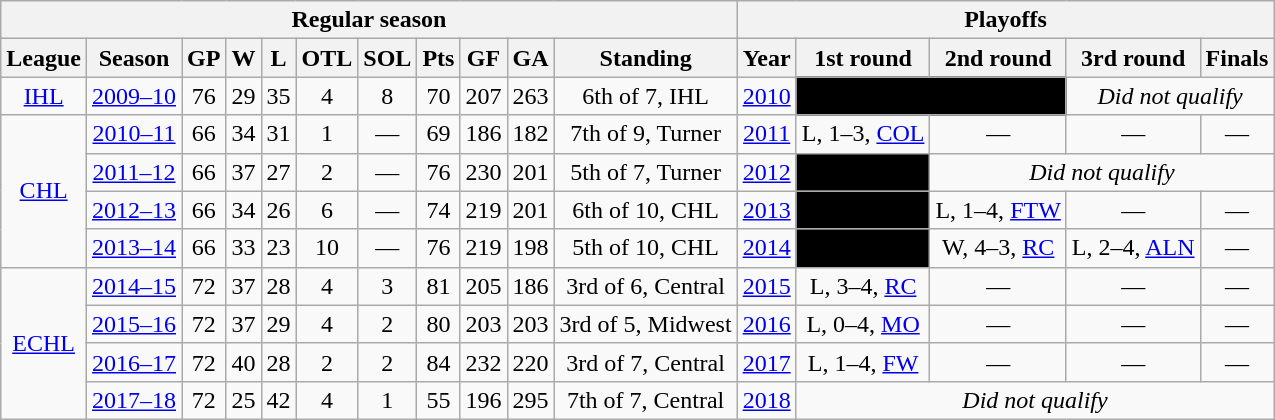<table class="wikitable" style="text-align:center">
<tr>
<th colspan=11>Regular season</th>
<th colspan=5>Playoffs</th>
</tr>
<tr>
<th>League</th>
<th>Season</th>
<th>GP</th>
<th>W</th>
<th>L</th>
<th>OTL</th>
<th>SOL</th>
<th>Pts</th>
<th>GF</th>
<th>GA</th>
<th>Standing</th>
<th>Year</th>
<th>1st round</th>
<th>2nd round</th>
<th>3rd round</th>
<th>Finals</th>
</tr>
<tr>
<td><a href='#'>IHL</a></td>
<td><a href='#'>2009–10</a></td>
<td>76</td>
<td>29</td>
<td>35</td>
<td>4</td>
<td>8</td>
<td>70</td>
<td>207</td>
<td>263</td>
<td>6th of 7, IHL</td>
<td><a href='#'>2010</a></td>
<td colspan=2 bgcolor=#000000>—</td>
<td colspan=2><em>Did not qualify</em></td>
</tr>
<tr>
<td rowspan=4><a href='#'>CHL</a></td>
<td><a href='#'>2010–11</a></td>
<td>66</td>
<td>34</td>
<td>31</td>
<td>1</td>
<td>—</td>
<td>69</td>
<td>186</td>
<td>182</td>
<td>7th of 9, Turner</td>
<td><a href='#'>2011</a></td>
<td>L, 1–3, <a href='#'>COL</a></td>
<td>—</td>
<td>—</td>
<td>—</td>
</tr>
<tr>
<td><a href='#'>2011–12</a></td>
<td>66</td>
<td>37</td>
<td>27</td>
<td>2</td>
<td>—</td>
<td>76</td>
<td>230</td>
<td>201</td>
<td>5th of 7, Turner</td>
<td><a href='#'>2012</a></td>
<td bgcolor=#000000>—</td>
<td colspan=3><em>Did not qualify</em></td>
</tr>
<tr>
<td><a href='#'>2012–13</a></td>
<td>66</td>
<td>34</td>
<td>26</td>
<td>6</td>
<td>—</td>
<td>74</td>
<td>219</td>
<td>201</td>
<td>6th of 10, CHL</td>
<td><a href='#'>2013</a></td>
<td bgcolor=#000000>—</td>
<td>L, 1–4, <a href='#'>FTW</a></td>
<td>—</td>
<td>—</td>
</tr>
<tr>
<td><a href='#'>2013–14</a></td>
<td>66</td>
<td>33</td>
<td>23</td>
<td>10</td>
<td>—</td>
<td>76</td>
<td>219</td>
<td>198</td>
<td>5th of 10, CHL</td>
<td><a href='#'>2014</a></td>
<td bgcolor=#000000>—</td>
<td>W, 4–3, <a href='#'>RC</a></td>
<td>L, 2–4, <a href='#'>ALN</a></td>
<td>—</td>
</tr>
<tr>
<td rowspan=4><a href='#'>ECHL</a></td>
<td><a href='#'>2014–15</a></td>
<td>72</td>
<td>37</td>
<td>28</td>
<td>4</td>
<td>3</td>
<td>81</td>
<td>205</td>
<td>186</td>
<td>3rd of 6, Central</td>
<td><a href='#'>2015</a></td>
<td>L, 3–4, <a href='#'>RC</a></td>
<td>—</td>
<td>—</td>
<td>—</td>
</tr>
<tr>
<td><a href='#'>2015–16</a></td>
<td>72</td>
<td>37</td>
<td>29</td>
<td>4</td>
<td>2</td>
<td>80</td>
<td>203</td>
<td>203</td>
<td>3rd of 5, Midwest</td>
<td><a href='#'>2016</a></td>
<td>L, 0–4, <a href='#'>MO</a></td>
<td>—</td>
<td>—</td>
<td>—</td>
</tr>
<tr>
<td><a href='#'>2016–17</a></td>
<td>72</td>
<td>40</td>
<td>28</td>
<td>2</td>
<td>2</td>
<td>84</td>
<td>232</td>
<td>220</td>
<td>3rd of 7, Central</td>
<td><a href='#'>2017</a></td>
<td>L, 1–4, <a href='#'>FW</a></td>
<td>—</td>
<td>—</td>
<td>—</td>
</tr>
<tr>
<td><a href='#'>2017–18</a></td>
<td>72</td>
<td>25</td>
<td>42</td>
<td>4</td>
<td>1</td>
<td>55</td>
<td>196</td>
<td>295</td>
<td>7th of 7, Central</td>
<td><a href='#'>2018</a></td>
<td colspan=4><em>Did not qualify</em></td>
</tr>
</table>
